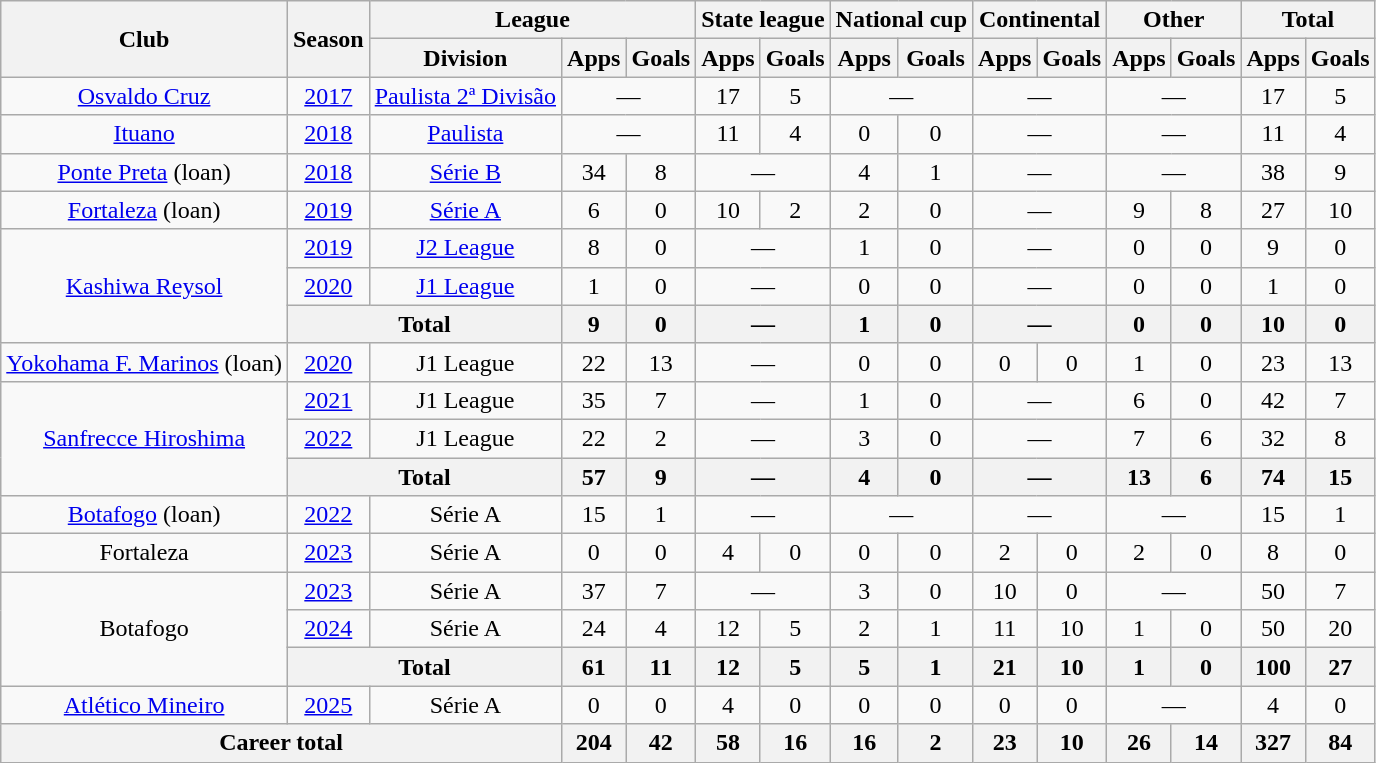<table class="wikitable" style="text-align: center;">
<tr>
<th rowspan="2">Club</th>
<th rowspan="2">Season</th>
<th colspan="3">League</th>
<th colspan="2">State league</th>
<th colspan="2">National cup</th>
<th colspan="2">Continental</th>
<th colspan="2">Other</th>
<th colspan="2">Total</th>
</tr>
<tr>
<th>Division</th>
<th>Apps</th>
<th>Goals</th>
<th>Apps</th>
<th>Goals</th>
<th>Apps</th>
<th>Goals</th>
<th>Apps</th>
<th>Goals</th>
<th>Apps</th>
<th>Goals</th>
<th>Apps</th>
<th>Goals</th>
</tr>
<tr>
<td valign="center"><a href='#'>Osvaldo Cruz</a></td>
<td><a href='#'>2017</a></td>
<td><a href='#'>Paulista 2ª Divisão</a></td>
<td colspan="2">—</td>
<td>17</td>
<td>5</td>
<td colspan="2">—</td>
<td colspan="2">—</td>
<td colspan="2">—</td>
<td>17</td>
<td>5</td>
</tr>
<tr>
<td valign="center"><a href='#'>Ituano</a></td>
<td><a href='#'>2018</a></td>
<td><a href='#'>Paulista</a></td>
<td colspan="2">—</td>
<td>11</td>
<td>4</td>
<td>0</td>
<td>0</td>
<td colspan="2">—</td>
<td colspan="2">—</td>
<td>11</td>
<td>4</td>
</tr>
<tr>
<td valign="center"><a href='#'>Ponte Preta</a> (loan)</td>
<td><a href='#'>2018</a></td>
<td><a href='#'>Série B</a></td>
<td>34</td>
<td>8</td>
<td colspan="2">—</td>
<td>4</td>
<td>1</td>
<td colspan="2">—</td>
<td colspan="2">—</td>
<td>38</td>
<td>9</td>
</tr>
<tr>
<td valign="center"><a href='#'>Fortaleza</a> (loan)</td>
<td><a href='#'>2019</a></td>
<td><a href='#'>Série A</a></td>
<td>6</td>
<td>0</td>
<td>10</td>
<td>2</td>
<td>2</td>
<td>0</td>
<td colspan="2">—</td>
<td>9</td>
<td>8</td>
<td>27</td>
<td>10</td>
</tr>
<tr>
<td rowspan="3" valign="center"><a href='#'>Kashiwa Reysol</a></td>
<td><a href='#'>2019</a></td>
<td><a href='#'>J2 League</a></td>
<td>8</td>
<td>0</td>
<td colspan="2">—</td>
<td>1</td>
<td>0</td>
<td colspan="2">—</td>
<td>0</td>
<td>0</td>
<td>9</td>
<td>0</td>
</tr>
<tr>
<td><a href='#'>2020</a></td>
<td><a href='#'>J1 League</a></td>
<td>1</td>
<td>0</td>
<td colspan="2">—</td>
<td>0</td>
<td>0</td>
<td colspan="2">—</td>
<td>0</td>
<td>0</td>
<td>1</td>
<td>0</td>
</tr>
<tr>
<th colspan="2">Total</th>
<th>9</th>
<th>0</th>
<th colspan="2">—</th>
<th>1</th>
<th>0</th>
<th colspan="2">—</th>
<th>0</th>
<th>0</th>
<th>10</th>
<th>0</th>
</tr>
<tr>
<td valign="center"><a href='#'>Yokohama F. Marinos</a> (loan)</td>
<td><a href='#'>2020</a></td>
<td>J1 League</td>
<td>22</td>
<td>13</td>
<td colspan="2">—</td>
<td>0</td>
<td>0</td>
<td>0</td>
<td>0</td>
<td>1</td>
<td>0</td>
<td>23</td>
<td>13</td>
</tr>
<tr>
<td rowspan="3" valign="center"><a href='#'>Sanfrecce Hiroshima</a></td>
<td><a href='#'>2021</a></td>
<td>J1 League</td>
<td>35</td>
<td>7</td>
<td colspan="2">—</td>
<td>1</td>
<td>0</td>
<td colspan="2">—</td>
<td>6</td>
<td>0</td>
<td>42</td>
<td>7</td>
</tr>
<tr>
<td><a href='#'>2022</a></td>
<td>J1 League</td>
<td>22</td>
<td>2</td>
<td colspan="2">—</td>
<td>3</td>
<td>0</td>
<td colspan="2">—</td>
<td>7</td>
<td>6</td>
<td>32</td>
<td>8</td>
</tr>
<tr>
<th colspan="2">Total</th>
<th>57</th>
<th>9</th>
<th colspan="2">—</th>
<th>4</th>
<th>0</th>
<th colspan="2">—</th>
<th>13</th>
<th>6</th>
<th>74</th>
<th>15</th>
</tr>
<tr>
<td valign="center"><a href='#'>Botafogo</a> (loan)</td>
<td><a href='#'>2022</a></td>
<td>Série A</td>
<td>15</td>
<td>1</td>
<td colspan="2">—</td>
<td colspan="2">—</td>
<td colspan="2">—</td>
<td colspan="2">—</td>
<td>15</td>
<td>1</td>
</tr>
<tr>
<td valign="center">Fortaleza</td>
<td><a href='#'>2023</a></td>
<td>Série A</td>
<td>0</td>
<td>0</td>
<td>4</td>
<td>0</td>
<td>0</td>
<td>0</td>
<td>2</td>
<td>0</td>
<td>2</td>
<td>0</td>
<td>8</td>
<td>0</td>
</tr>
<tr>
<td rowspan="3" valign="center">Botafogo</td>
<td><a href='#'>2023</a></td>
<td>Série A</td>
<td>37</td>
<td>7</td>
<td colspan="2">—</td>
<td>3</td>
<td>0</td>
<td>10</td>
<td>0</td>
<td colspan="2">—</td>
<td>50</td>
<td>7</td>
</tr>
<tr>
<td><a href='#'>2024</a></td>
<td>Série A</td>
<td>24</td>
<td>4</td>
<td>12</td>
<td>5</td>
<td>2</td>
<td>1</td>
<td>11</td>
<td>10</td>
<td>1</td>
<td>0</td>
<td>50</td>
<td>20</td>
</tr>
<tr>
<th colspan="2">Total</th>
<th>61</th>
<th>11</th>
<th>12</th>
<th>5</th>
<th>5</th>
<th>1</th>
<th>21</th>
<th>10</th>
<th>1</th>
<th>0</th>
<th>100</th>
<th>27</th>
</tr>
<tr>
<td rowspan="1" valign="center"><a href='#'>Atlético Mineiro</a></td>
<td><a href='#'>2025</a></td>
<td>Série A</td>
<td>0</td>
<td>0</td>
<td>4</td>
<td>0</td>
<td>0</td>
<td>0</td>
<td>0</td>
<td>0</td>
<td colspan="2">—</td>
<td>4</td>
<td>0</td>
</tr>
<tr>
<th colspan="3">Career total</th>
<th>204</th>
<th>42</th>
<th>58</th>
<th>16</th>
<th>16</th>
<th>2</th>
<th>23</th>
<th>10</th>
<th>26</th>
<th>14</th>
<th>327</th>
<th>84</th>
</tr>
</table>
